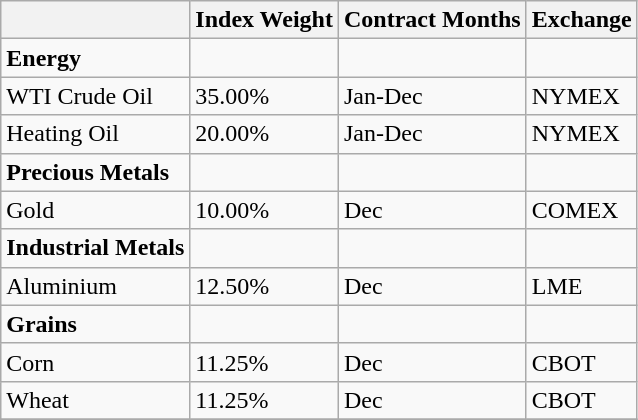<table class="wikitable">
<tr>
<th></th>
<th>Index Weight</th>
<th>Contract Months</th>
<th>Exchange</th>
</tr>
<tr>
<td><strong>Energy</strong></td>
<td></td>
<td></td>
<td></td>
</tr>
<tr>
<td>WTI Crude Oil</td>
<td>35.00%</td>
<td>Jan-Dec</td>
<td>NYMEX</td>
</tr>
<tr>
<td>Heating Oil</td>
<td>20.00%</td>
<td>Jan-Dec</td>
<td>NYMEX</td>
</tr>
<tr>
<td><strong>Precious Metals</strong></td>
<td></td>
<td></td>
<td></td>
</tr>
<tr>
<td>Gold</td>
<td>10.00%</td>
<td>Dec</td>
<td>COMEX</td>
</tr>
<tr>
<td><strong>Industrial Metals</strong></td>
<td></td>
<td></td>
<td></td>
</tr>
<tr>
<td>Aluminium</td>
<td>12.50%</td>
<td>Dec</td>
<td>LME</td>
</tr>
<tr>
<td><strong>Grains</strong></td>
<td></td>
<td></td>
<td></td>
</tr>
<tr>
<td>Corn</td>
<td>11.25%</td>
<td>Dec</td>
<td>CBOT</td>
</tr>
<tr>
<td>Wheat</td>
<td>11.25%</td>
<td>Dec</td>
<td>CBOT</td>
</tr>
<tr>
</tr>
</table>
